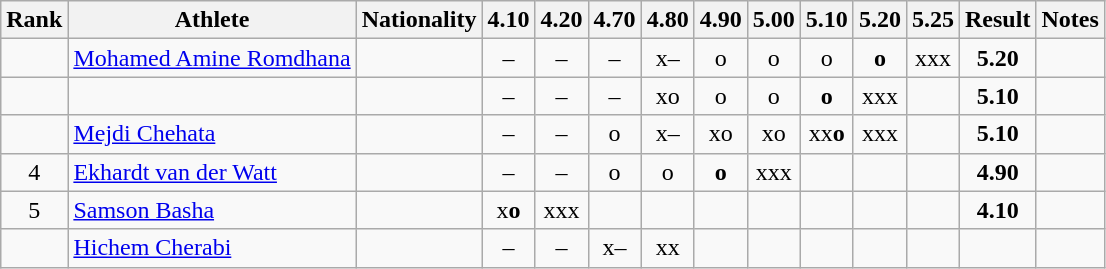<table class="wikitable sortable" style="text-align:center">
<tr>
<th>Rank</th>
<th>Athlete</th>
<th>Nationality</th>
<th>4.10</th>
<th>4.20</th>
<th>4.70</th>
<th>4.80</th>
<th>4.90</th>
<th>5.00</th>
<th>5.10</th>
<th>5.20</th>
<th>5.25</th>
<th>Result</th>
<th>Notes</th>
</tr>
<tr>
<td></td>
<td align="left"><a href='#'>Mohamed Amine Romdhana</a></td>
<td align=left></td>
<td>–</td>
<td>–</td>
<td>–</td>
<td>x–</td>
<td>o</td>
<td>o</td>
<td>o</td>
<td><strong>o</strong></td>
<td>xxx</td>
<td><strong>5.20</strong></td>
<td></td>
</tr>
<tr>
<td></td>
<td align="left"></td>
<td align=left></td>
<td>–</td>
<td>–</td>
<td>–</td>
<td>xo</td>
<td>o</td>
<td>o</td>
<td><strong>o</strong></td>
<td>xxx</td>
<td></td>
<td><strong>5.10</strong></td>
<td></td>
</tr>
<tr>
<td></td>
<td align="left"><a href='#'>Mejdi Chehata</a></td>
<td align=left></td>
<td>–</td>
<td>–</td>
<td>o</td>
<td>x–</td>
<td>xo</td>
<td>xo</td>
<td>xx<strong>o</strong></td>
<td>xxx</td>
<td></td>
<td><strong>5.10</strong></td>
<td></td>
</tr>
<tr>
<td>4</td>
<td align="left"><a href='#'>Ekhardt van der Watt</a></td>
<td align=left></td>
<td>–</td>
<td>–</td>
<td>o</td>
<td>o</td>
<td><strong>o</strong></td>
<td>xxx</td>
<td></td>
<td></td>
<td></td>
<td><strong>4.90</strong></td>
<td></td>
</tr>
<tr>
<td>5</td>
<td align="left"><a href='#'>Samson Basha</a></td>
<td align=left></td>
<td>x<strong>o</strong></td>
<td>xxx</td>
<td></td>
<td></td>
<td></td>
<td></td>
<td></td>
<td></td>
<td></td>
<td><strong>4.10</strong></td>
<td></td>
</tr>
<tr>
<td></td>
<td align="left"><a href='#'>Hichem Cherabi</a></td>
<td align=left></td>
<td>–</td>
<td>–</td>
<td>x–</td>
<td>xx</td>
<td></td>
<td></td>
<td></td>
<td></td>
<td></td>
<td><strong></strong></td>
<td></td>
</tr>
</table>
